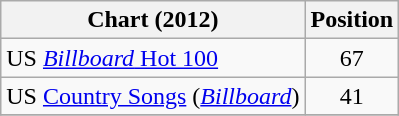<table class="wikitable sortable">
<tr>
<th scope="col">Chart (2012)</th>
<th scope="col">Position</th>
</tr>
<tr>
<td>US <a href='#'><em>Billboard</em> Hot 100</a></td>
<td style="text-align:center;">67</td>
</tr>
<tr>
<td>US <a href='#'>Country Songs</a> (<em><a href='#'>Billboard</a></em>)</td>
<td align="center">41</td>
</tr>
<tr>
</tr>
</table>
